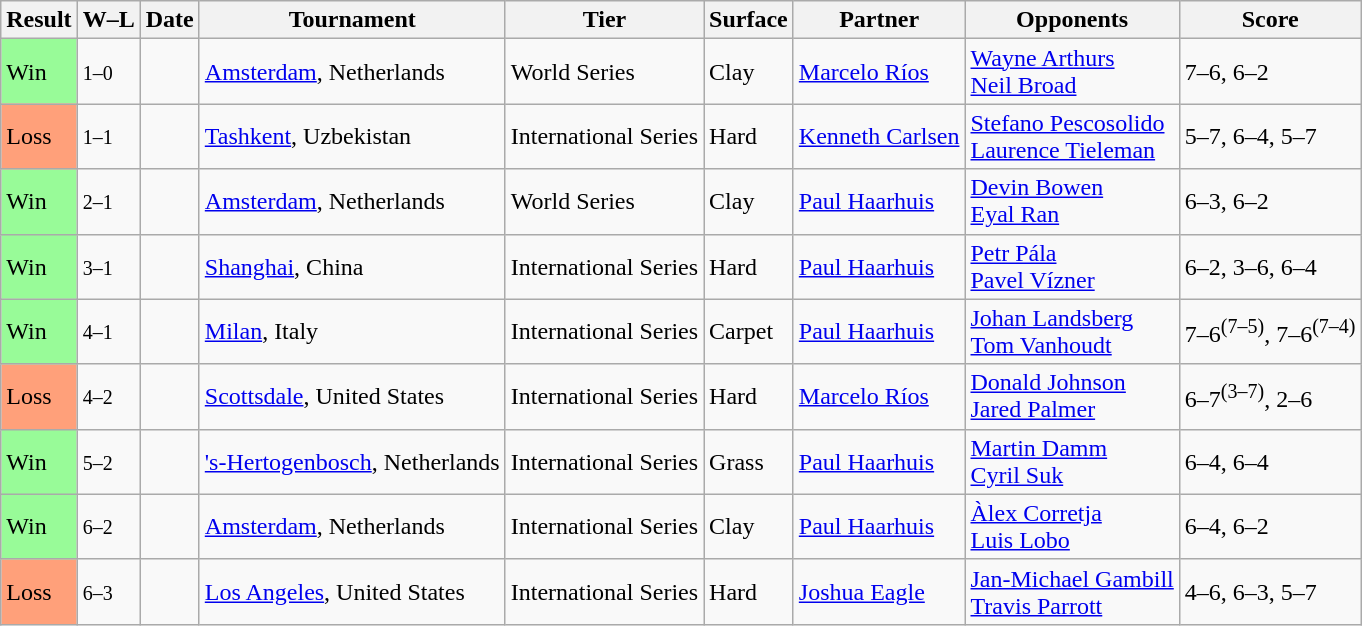<table class="sortable wikitable">
<tr>
<th>Result</th>
<th class="unsortable">W–L</th>
<th>Date</th>
<th>Tournament</th>
<th>Tier</th>
<th>Surface</th>
<th>Partner</th>
<th>Opponents</th>
<th class="unsortable">Score</th>
</tr>
<tr>
<td style="background:#98fb98;">Win</td>
<td><small>1–0</small></td>
<td><a href='#'></a></td>
<td><a href='#'>Amsterdam</a>, Netherlands</td>
<td>World Series</td>
<td>Clay</td>
<td> <a href='#'>Marcelo Ríos</a></td>
<td> <a href='#'>Wayne Arthurs</a> <br>  <a href='#'>Neil Broad</a></td>
<td>7–6, 6–2</td>
</tr>
<tr>
<td style="background:#ffa07a;">Loss</td>
<td><small>1–1</small></td>
<td><a href='#'></a></td>
<td><a href='#'>Tashkent</a>, Uzbekistan</td>
<td>International Series</td>
<td>Hard</td>
<td> <a href='#'>Kenneth Carlsen</a></td>
<td> <a href='#'>Stefano Pescosolido</a> <br>  <a href='#'>Laurence Tieleman</a></td>
<td>5–7, 6–4, 5–7</td>
</tr>
<tr>
<td style="background:#98fb98;">Win</td>
<td><small>2–1</small></td>
<td><a href='#'></a></td>
<td><a href='#'>Amsterdam</a>, Netherlands</td>
<td>World Series</td>
<td>Clay</td>
<td> <a href='#'>Paul Haarhuis</a></td>
<td> <a href='#'>Devin Bowen</a> <br>  <a href='#'>Eyal Ran</a></td>
<td>6–3, 6–2</td>
</tr>
<tr>
<td style="background:#98fb98;">Win</td>
<td><small>3–1</small></td>
<td><a href='#'></a></td>
<td><a href='#'>Shanghai</a>, China</td>
<td>International Series</td>
<td>Hard</td>
<td> <a href='#'>Paul Haarhuis</a></td>
<td> <a href='#'>Petr Pála</a> <br>  <a href='#'>Pavel Vízner</a></td>
<td>6–2, 3–6, 6–4</td>
</tr>
<tr>
<td style="background:#98fb98;">Win</td>
<td><small>4–1</small></td>
<td><a href='#'></a></td>
<td><a href='#'>Milan</a>, Italy</td>
<td>International Series</td>
<td>Carpet</td>
<td> <a href='#'>Paul Haarhuis</a></td>
<td> <a href='#'>Johan Landsberg</a> <br>  <a href='#'>Tom Vanhoudt</a></td>
<td>7–6<sup>(7–5)</sup>, 7–6<sup>(7–4)</sup></td>
</tr>
<tr>
<td style="background:#ffa07a;">Loss</td>
<td><small>4–2</small></td>
<td><a href='#'></a></td>
<td><a href='#'>Scottsdale</a>, United States</td>
<td>International Series</td>
<td>Hard</td>
<td> <a href='#'>Marcelo Ríos</a></td>
<td> <a href='#'>Donald Johnson</a> <br>  <a href='#'>Jared Palmer</a></td>
<td>6–7<sup>(3–7)</sup>, 2–6</td>
</tr>
<tr>
<td style="background:#98fb98;">Win</td>
<td><small>5–2</small></td>
<td><a href='#'></a></td>
<td><a href='#'>'s-Hertogenbosch</a>, Netherlands</td>
<td>International Series</td>
<td>Grass</td>
<td> <a href='#'>Paul Haarhuis</a></td>
<td> <a href='#'>Martin Damm</a> <br>  <a href='#'>Cyril Suk</a></td>
<td>6–4, 6–4</td>
</tr>
<tr>
<td style="background:#98fb98;">Win</td>
<td><small>6–2</small></td>
<td><a href='#'></a></td>
<td><a href='#'>Amsterdam</a>, Netherlands</td>
<td>International Series</td>
<td>Clay</td>
<td> <a href='#'>Paul Haarhuis</a></td>
<td> <a href='#'>Àlex Corretja</a> <br>  <a href='#'>Luis Lobo</a></td>
<td>6–4, 6–2</td>
</tr>
<tr>
<td style="background:#ffa07a;">Loss</td>
<td><small>6–3</small></td>
<td><a href='#'></a></td>
<td><a href='#'>Los Angeles</a>, United States</td>
<td>International Series</td>
<td>Hard</td>
<td> <a href='#'>Joshua Eagle</a></td>
<td> <a href='#'>Jan-Michael Gambill</a> <br>  <a href='#'>Travis Parrott</a></td>
<td>4–6, 6–3, 5–7</td>
</tr>
</table>
